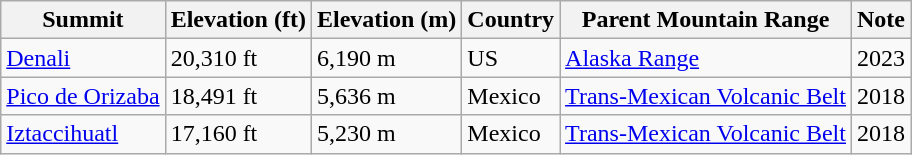<table class="wikitable sortable">
<tr>
<th>Summit</th>
<th>Elevation (ft)</th>
<th>Elevation (m)</th>
<th>Country</th>
<th>Parent Mountain Range</th>
<th>Note</th>
</tr>
<tr>
<td><a href='#'>Denali</a></td>
<td>20,310 ft</td>
<td>6,190 m</td>
<td> US</td>
<td><a href='#'>Alaska Range</a></td>
<td>2023</td>
</tr>
<tr>
<td><a href='#'>Pico de Orizaba</a></td>
<td>18,491 ft</td>
<td>5,636 m</td>
<td> Mexico</td>
<td><a href='#'>Trans-Mexican Volcanic Belt</a></td>
<td>2018</td>
</tr>
<tr>
<td><a href='#'>Iztaccihuatl</a></td>
<td>17,160 ft</td>
<td>5,230 m</td>
<td> Mexico</td>
<td><a href='#'>Trans-Mexican Volcanic Belt</a></td>
<td>2018</td>
</tr>
</table>
